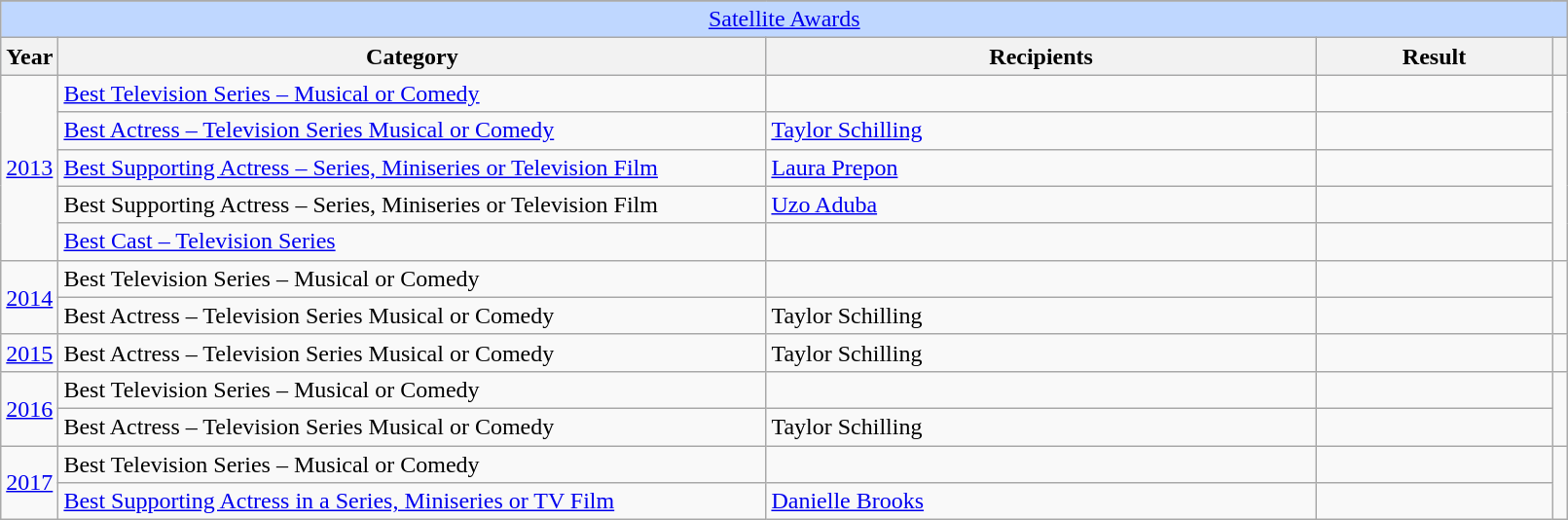<table class="wikitable plainrowheaders" style="font-size: 100%; width:85%">
<tr>
</tr>
<tr ---- bgcolor="#bfd7ff">
<td colspan=6 align=center><a href='#'>Satellite Awards</a></td>
</tr>
<tr ---- bgcolor="#ebf5ff">
<th scope="col" style="width:2%;">Year</th>
<th scope="col" style="width:45%;">Category</th>
<th scope="col" style="width:35%;">Recipients</th>
<th scope="col" style="width:15%;">Result</th>
<th scope="col" class="unsortable" style="width:1%;"></th>
</tr>
<tr>
<td rowspan=5 style="text-align:center;"><a href='#'>2013</a></td>
<td><a href='#'>Best Television Series – Musical or Comedy</a></td>
<td></td>
<td></td>
<td rowspan=5 style="text-align:center;"><br><br></td>
</tr>
<tr>
<td><a href='#'>Best Actress – Television Series Musical or Comedy</a></td>
<td><a href='#'>Taylor Schilling</a></td>
<td></td>
</tr>
<tr>
<td><a href='#'>Best Supporting Actress – Series, Miniseries or Television Film</a></td>
<td><a href='#'>Laura Prepon</a></td>
<td></td>
</tr>
<tr>
<td>Best Supporting Actress – Series, Miniseries or Television Film</td>
<td><a href='#'>Uzo Aduba</a></td>
<td></td>
</tr>
<tr>
<td><a href='#'>Best Cast – Television Series</a></td>
<td></td>
<td></td>
</tr>
<tr>
<td rowspan=2 style="text-align:center;"><a href='#'>2014</a></td>
<td>Best Television Series – Musical or Comedy</td>
<td></td>
<td></td>
<td rowspan=2 style="text-align:center;"><br></td>
</tr>
<tr>
<td>Best Actress – Television Series Musical or Comedy</td>
<td>Taylor Schilling</td>
<td></td>
</tr>
<tr>
<td style="text-align:center;"><a href='#'>2015</a></td>
<td>Best Actress – Television Series Musical or Comedy</td>
<td>Taylor Schilling</td>
<td></td>
<td style="text-align:center;"></td>
</tr>
<tr>
<td rowspan=2><a href='#'>2016</a></td>
<td>Best Television Series – Musical or Comedy</td>
<td></td>
<td></td>
<td rowspan=2 style="text-align:center;"></td>
</tr>
<tr>
<td>Best Actress – Television Series Musical or Comedy</td>
<td>Taylor Schilling</td>
<td></td>
</tr>
<tr>
<td rowspan=2><a href='#'>2017</a></td>
<td>Best Television Series – Musical or Comedy</td>
<td></td>
<td></td>
<td rowspan=2 style="text-align:center;"></td>
</tr>
<tr>
<td><a href='#'>Best Supporting Actress in a Series, Miniseries or TV Film</a></td>
<td><a href='#'>Danielle Brooks</a></td>
<td></td>
</tr>
</table>
